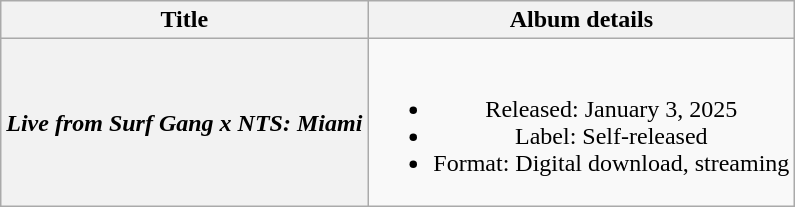<table class="wikitable plainrowheaders" style="text-align:center;">
<tr>
<th scope="col">Title</th>
<th scope="col">Album details</th>
</tr>
<tr>
<th scope="row"><em>Live from Surf Gang x NTS: Miami</em></th>
<td><br><ul><li>Released: January 3, 2025</li><li>Label: Self-released</li><li>Format: Digital download, streaming</li></ul></td>
</tr>
</table>
